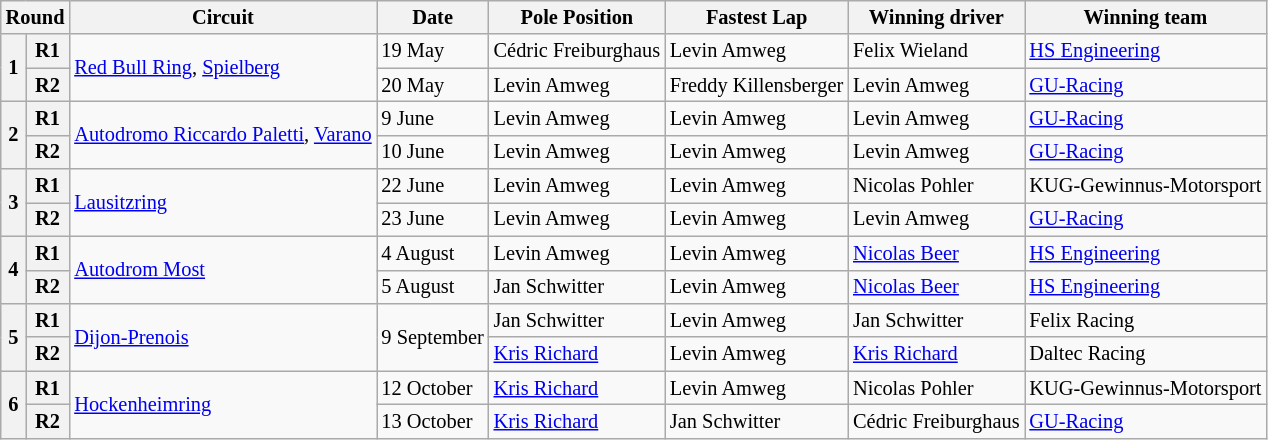<table class="wikitable" style="font-size: 85%;">
<tr>
<th colspan=2>Round</th>
<th>Circuit</th>
<th>Date</th>
<th>Pole Position</th>
<th>Fastest Lap</th>
<th>Winning driver</th>
<th>Winning team</th>
</tr>
<tr>
<th rowspan=2>1</th>
<th>R1</th>
<td rowspan=2> <a href='#'>Red Bull Ring</a>, <a href='#'>Spielberg</a></td>
<td>19 May</td>
<td> Cédric Freiburghaus</td>
<td> Levin Amweg</td>
<td> Felix Wieland</td>
<td> <a href='#'>HS Engineering</a></td>
</tr>
<tr>
<th>R2</th>
<td>20 May</td>
<td> Levin Amweg</td>
<td> Freddy Killensberger</td>
<td> Levin Amweg</td>
<td> <a href='#'>GU-Racing</a></td>
</tr>
<tr>
<th rowspan=2>2</th>
<th>R1</th>
<td rowspan=2> <a href='#'>Autodromo Riccardo Paletti</a>, <a href='#'>Varano</a></td>
<td>9 June</td>
<td> Levin Amweg</td>
<td> Levin Amweg</td>
<td> Levin Amweg</td>
<td> <a href='#'>GU-Racing</a></td>
</tr>
<tr>
<th>R2</th>
<td>10 June</td>
<td> Levin Amweg</td>
<td> Levin Amweg</td>
<td> Levin Amweg</td>
<td> <a href='#'>GU-Racing</a></td>
</tr>
<tr>
<th rowspan=2>3</th>
<th>R1</th>
<td rowspan=2> <a href='#'>Lausitzring</a></td>
<td>22 June</td>
<td> Levin Amweg</td>
<td> Levin Amweg</td>
<td> Nicolas Pohler</td>
<td> KUG-Gewinnus-Motorsport</td>
</tr>
<tr>
<th>R2</th>
<td>23 June</td>
<td> Levin Amweg</td>
<td> Levin Amweg</td>
<td> Levin Amweg</td>
<td> <a href='#'>GU-Racing</a></td>
</tr>
<tr>
<th rowspan=2>4</th>
<th>R1</th>
<td rowspan=2> <a href='#'>Autodrom Most</a></td>
<td>4 August</td>
<td> Levin Amweg</td>
<td> Levin Amweg</td>
<td> <a href='#'>Nicolas Beer</a></td>
<td> <a href='#'>HS Engineering</a></td>
</tr>
<tr>
<th>R2</th>
<td>5 August</td>
<td> Jan Schwitter</td>
<td> Levin Amweg</td>
<td> <a href='#'>Nicolas Beer</a></td>
<td> <a href='#'>HS Engineering</a></td>
</tr>
<tr>
<th rowspan=2>5</th>
<th>R1</th>
<td rowspan=2> <a href='#'>Dijon-Prenois</a></td>
<td rowspan=2>9 September</td>
<td> Jan Schwitter</td>
<td> Levin Amweg</td>
<td> Jan Schwitter</td>
<td> Felix Racing</td>
</tr>
<tr>
<th>R2</th>
<td> <a href='#'>Kris Richard</a></td>
<td> Levin Amweg</td>
<td> <a href='#'>Kris Richard</a></td>
<td> Daltec Racing</td>
</tr>
<tr>
<th rowspan=2>6</th>
<th>R1</th>
<td rowspan=2> <a href='#'>Hockenheimring</a></td>
<td>12 October</td>
<td> <a href='#'>Kris Richard</a></td>
<td> Levin Amweg</td>
<td> Nicolas Pohler</td>
<td> KUG-Gewinnus-Motorsport</td>
</tr>
<tr>
<th>R2</th>
<td>13 October</td>
<td> <a href='#'>Kris Richard</a></td>
<td> Jan Schwitter</td>
<td> Cédric Freiburghaus</td>
<td> <a href='#'>GU-Racing</a></td>
</tr>
</table>
